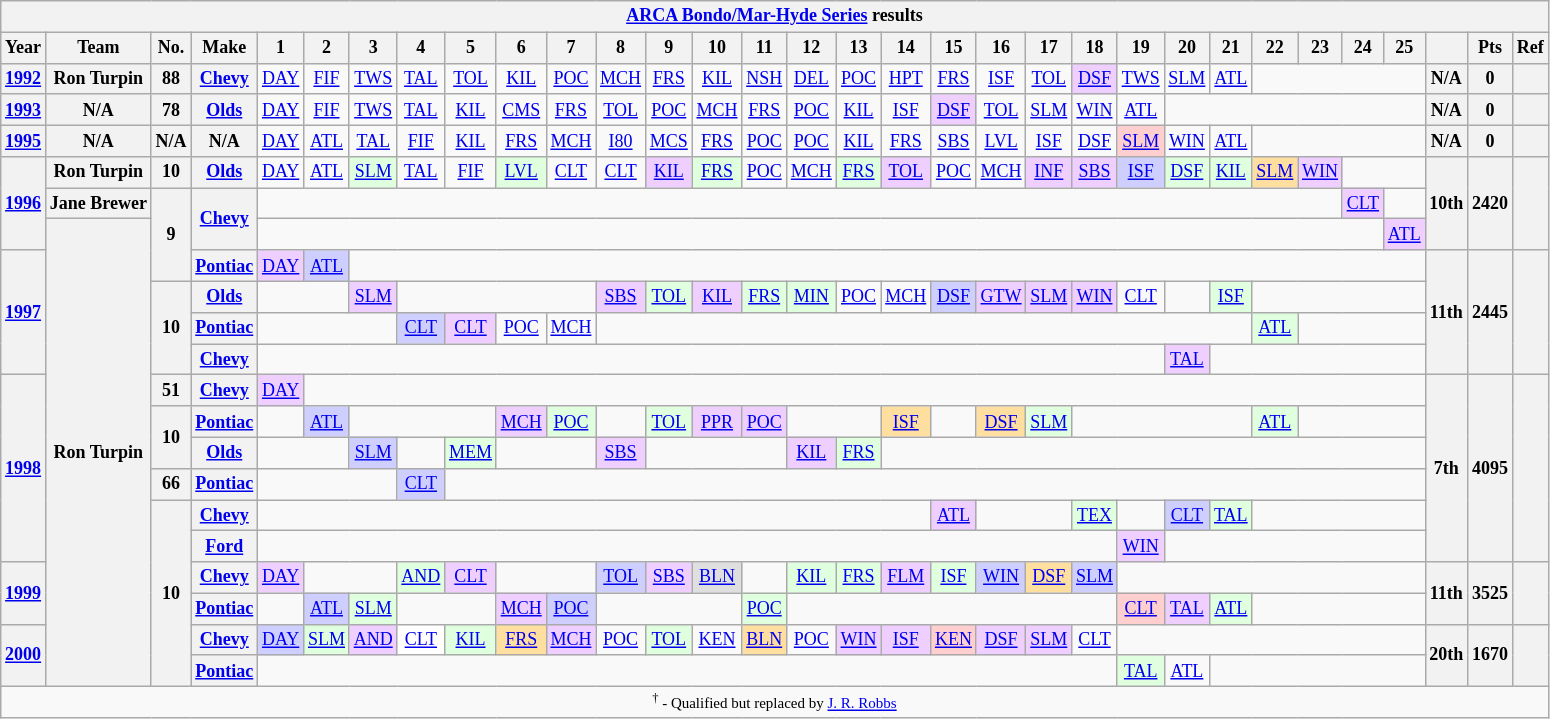<table class="wikitable" style="text-align:center; font-size:75%">
<tr>
<th colspan="34"><a href='#'>ARCA Bondo/Mar-Hyde Series</a> results</th>
</tr>
<tr>
<th>Year</th>
<th>Team</th>
<th>No.</th>
<th>Make</th>
<th>1</th>
<th>2</th>
<th>3</th>
<th>4</th>
<th>5</th>
<th>6</th>
<th>7</th>
<th>8</th>
<th>9</th>
<th>10</th>
<th>11</th>
<th>12</th>
<th>13</th>
<th>14</th>
<th>15</th>
<th>16</th>
<th>17</th>
<th>18</th>
<th>19</th>
<th>20</th>
<th>21</th>
<th>22</th>
<th>23</th>
<th>24</th>
<th>25</th>
<th></th>
<th>Pts</th>
<th>Ref</th>
</tr>
<tr>
<th><a href='#'>1992</a></th>
<th>Ron Turpin</th>
<th>88</th>
<th><a href='#'>Chevy</a></th>
<td><a href='#'>DAY</a></td>
<td><a href='#'>FIF</a></td>
<td><a href='#'>TWS</a></td>
<td><a href='#'>TAL</a></td>
<td><a href='#'>TOL</a></td>
<td><a href='#'>KIL</a></td>
<td><a href='#'>POC</a></td>
<td><a href='#'>MCH</a></td>
<td><a href='#'>FRS</a></td>
<td><a href='#'>KIL</a></td>
<td><a href='#'>NSH</a></td>
<td><a href='#'>DEL</a></td>
<td><a href='#'>POC</a></td>
<td><a href='#'>HPT</a></td>
<td><a href='#'>FRS</a></td>
<td><a href='#'>ISF</a></td>
<td><a href='#'>TOL</a></td>
<td style="background:#EFCFFF;"><a href='#'>DSF</a><br></td>
<td><a href='#'>TWS</a></td>
<td><a href='#'>SLM</a></td>
<td><a href='#'>ATL</a></td>
<td colspan=4></td>
<th>N/A</th>
<th>0</th>
<th></th>
</tr>
<tr>
<th><a href='#'>1993</a></th>
<th>N/A</th>
<th>78</th>
<th><a href='#'>Olds</a></th>
<td><a href='#'>DAY</a></td>
<td><a href='#'>FIF</a></td>
<td><a href='#'>TWS</a></td>
<td><a href='#'>TAL</a></td>
<td><a href='#'>KIL</a></td>
<td><a href='#'>CMS</a></td>
<td><a href='#'>FRS</a></td>
<td><a href='#'>TOL</a></td>
<td><a href='#'>POC</a></td>
<td><a href='#'>MCH</a></td>
<td><a href='#'>FRS</a></td>
<td><a href='#'>POC</a></td>
<td><a href='#'>KIL</a></td>
<td><a href='#'>ISF</a></td>
<td style="background:#EFCFFF;"><a href='#'>DSF</a><br></td>
<td><a href='#'>TOL</a></td>
<td><a href='#'>SLM</a></td>
<td><a href='#'>WIN</a></td>
<td><a href='#'>ATL</a></td>
<td colspan=6></td>
<th>N/A</th>
<th>0</th>
<th></th>
</tr>
<tr>
<th><a href='#'>1995</a></th>
<th>N/A</th>
<th>N/A</th>
<th>N/A</th>
<td><a href='#'>DAY</a></td>
<td><a href='#'>ATL</a></td>
<td><a href='#'>TAL</a></td>
<td><a href='#'>FIF</a></td>
<td><a href='#'>KIL</a></td>
<td><a href='#'>FRS</a></td>
<td><a href='#'>MCH</a></td>
<td><a href='#'>I80</a></td>
<td><a href='#'>MCS</a></td>
<td><a href='#'>FRS</a></td>
<td><a href='#'>POC</a></td>
<td><a href='#'>POC</a></td>
<td><a href='#'>KIL</a></td>
<td><a href='#'>FRS</a></td>
<td><a href='#'>SBS</a></td>
<td><a href='#'>LVL</a></td>
<td><a href='#'>ISF</a></td>
<td><a href='#'>DSF</a></td>
<td style="background:#FFCFCF;"><a href='#'>SLM</a><br></td>
<td><a href='#'>WIN</a></td>
<td><a href='#'>ATL</a></td>
<td colspan=4></td>
<th>N/A</th>
<th>0</th>
<th></th>
</tr>
<tr>
<th rowspan=3><a href='#'>1996</a></th>
<th>Ron Turpin</th>
<th>10</th>
<th><a href='#'>Olds</a></th>
<td><a href='#'>DAY</a></td>
<td><a href='#'>ATL</a></td>
<td style="background:#DFFFDF;"><a href='#'>SLM</a><br></td>
<td><a href='#'>TAL</a></td>
<td><a href='#'>FIF</a></td>
<td style="background:#DFFFDF;"><a href='#'>LVL</a><br></td>
<td><a href='#'>CLT</a></td>
<td><a href='#'>CLT</a></td>
<td style="background:#EFCFFF;"><a href='#'>KIL</a><br></td>
<td style="background:#DFFFDF;"><a href='#'>FRS</a><br></td>
<td><a href='#'>POC</a></td>
<td><a href='#'>MCH</a></td>
<td style="background:#DFFFDF;"><a href='#'>FRS</a><br></td>
<td style="background:#EFCFFF;"><a href='#'>TOL</a><br></td>
<td><a href='#'>POC</a></td>
<td><a href='#'>MCH</a></td>
<td style="background:#EFCFFF;"><a href='#'>INF</a><br></td>
<td style="background:#EFCFFF;"><a href='#'>SBS</a><br></td>
<td style="background:#CFCFFF;"><a href='#'>ISF</a><br></td>
<td style="background:#DFFFDF;"><a href='#'>DSF</a><br></td>
<td style="background:#DFFFDF;"><a href='#'>KIL</a><br></td>
<td style="background:#FFDF9F;"><a href='#'>SLM</a><br></td>
<td style="background:#EFCFFF;"><a href='#'>WIN</a><br></td>
<td colspan=2></td>
<th rowspan=3>10th</th>
<th rowspan=3>2420</th>
<th rowspan=3></th>
</tr>
<tr>
<th>Jane Brewer</th>
<th rowspan=3>9</th>
<th rowspan=2><a href='#'>Chevy</a></th>
<td colspan=23></td>
<td style="background:#EFCFFF;"><a href='#'>CLT</a><br></td>
<td></td>
</tr>
<tr>
<th rowspan=15>Ron Turpin</th>
<td colspan=24></td>
<td style="background:#EFCFFF;"><a href='#'>ATL</a><br></td>
</tr>
<tr>
<th rowspan=4><a href='#'>1997</a></th>
<th><a href='#'>Pontiac</a></th>
<td style="background:#EFCFFF;"><a href='#'>DAY</a><br></td>
<td style="background:#CFCFFF;"><a href='#'>ATL</a><br></td>
<td colspan=23></td>
<th rowspan=4>11th</th>
<th rowspan=4>2445</th>
<th rowspan=4></th>
</tr>
<tr>
<th rowspan=3>10</th>
<th><a href='#'>Olds</a></th>
<td colspan=2></td>
<td style="background:#EFCFFF;"><a href='#'>SLM</a><br></td>
<td colspan=4></td>
<td style="background:#EFCFFF;"><a href='#'>SBS</a><br></td>
<td style="background:#DFFFDF;"><a href='#'>TOL</a><br></td>
<td style="background:#EFCFFF;"><a href='#'>KIL</a><br></td>
<td style="background:#DFFFDF;"><a href='#'>FRS</a><br></td>
<td style="background:#DFFFDF;"><a href='#'>MIN</a><br></td>
<td><a href='#'>POC</a></td>
<td><a href='#'>MCH</a></td>
<td style="background:#CFCFFF;"><a href='#'>DSF</a><br></td>
<td style="background:#EFCFFF;"><a href='#'>GTW</a><br></td>
<td style="background:#EFCFFF;"><a href='#'>SLM</a><br></td>
<td style="background:#EFCFFF;"><a href='#'>WIN</a><br></td>
<td><a href='#'>CLT</a></td>
<td></td>
<td style="background:#DFFFDF;"><a href='#'>ISF</a><br></td>
<td colspan=4></td>
</tr>
<tr>
<th><a href='#'>Pontiac</a></th>
<td colspan=3></td>
<td style="background:#CFCFFF;"><a href='#'>CLT</a><br></td>
<td style="background:#EFCFFF;"><a href='#'>CLT</a><br></td>
<td><a href='#'>POC</a></td>
<td><a href='#'>MCH</a></td>
<td colspan=14></td>
<td style="background:#DFFFDF;"><a href='#'>ATL</a><br></td>
<td colspan=3></td>
</tr>
<tr>
<th><a href='#'>Chevy</a></th>
<td colspan=19></td>
<td style="background:#EFCFFF;"><a href='#'>TAL</a><br></td>
<td colspan=5></td>
</tr>
<tr>
<th rowspan=6><a href='#'>1998</a></th>
<th>51</th>
<th><a href='#'>Chevy</a></th>
<td style="background:#EFCFFF;"><a href='#'>DAY</a><br></td>
<td colspan=24></td>
<th rowspan=6>7th</th>
<th rowspan=6>4095</th>
<th rowspan=6></th>
</tr>
<tr>
<th rowspan=2>10</th>
<th><a href='#'>Pontiac</a></th>
<td></td>
<td style="background:#CFCFFF;"><a href='#'>ATL</a><br></td>
<td colspan=3></td>
<td style="background:#EFCFFF;"><a href='#'>MCH</a><br></td>
<td style="background:#DFFFDF;"><a href='#'>POC</a><br></td>
<td></td>
<td style="background:#DFFFDF;"><a href='#'>TOL</a><br></td>
<td style="background:#EFCFFF;"><a href='#'>PPR</a><br></td>
<td style="background:#EFCFFF;"><a href='#'>POC</a><br></td>
<td colspan=2></td>
<td style="background:#FFDF9F;"><a href='#'>ISF</a><br></td>
<td></td>
<td style="background:#FFDF9F;"><a href='#'>DSF</a><br></td>
<td style="background:#DFFFDF;"><a href='#'>SLM</a><br></td>
<td colspan=4></td>
<td style="background:#DFFFDF;"><a href='#'>ATL</a><br></td>
<td colspan=3></td>
</tr>
<tr>
<th><a href='#'>Olds</a></th>
<td colspan=2></td>
<td style="background:#CFCFFF;"><a href='#'>SLM</a><br></td>
<td></td>
<td style="background:#DFFFDF;"><a href='#'>MEM</a><br></td>
<td colspan=2></td>
<td style="background:#EFCFFF;"><a href='#'>SBS</a><br></td>
<td colspan=3></td>
<td style="background:#EFCFFF;"><a href='#'>KIL</a><br></td>
<td style="background:#DFFFDF;"><a href='#'>FRS</a><br></td>
<td colspan=12></td>
</tr>
<tr>
<th>66</th>
<th><a href='#'>Pontiac</a></th>
<td colspan=3></td>
<td style="background:#CFCFFF;"><a href='#'>CLT</a><br></td>
<td colspan=21></td>
</tr>
<tr>
<th rowspan=6>10</th>
<th><a href='#'>Chevy</a></th>
<td colspan=14></td>
<td style="background:#EFCFFF;"><a href='#'>ATL</a><br></td>
<td colspan=2></td>
<td style="background:#DFFFDF;"><a href='#'>TEX</a><br></td>
<td></td>
<td style="background:#CFCFFF;"><a href='#'>CLT</a><br></td>
<td style="background:#DFFFDF;"><a href='#'>TAL</a><br></td>
<td colspan=4></td>
</tr>
<tr>
<th><a href='#'>Ford</a></th>
<td colspan=18></td>
<td style="background:#EFCFFF;"><a href='#'>WIN</a><br></td>
<td colspan=6></td>
</tr>
<tr>
<th rowspan=2><a href='#'>1999</a></th>
<th><a href='#'>Chevy</a></th>
<td style="background:#EFCFFF;"><a href='#'>DAY</a><br></td>
<td colspan=2></td>
<td style="background:#DFFFDF;"><a href='#'>AND</a><br></td>
<td style="background:#EFCFFF;"><a href='#'>CLT</a><br></td>
<td colspan=2></td>
<td style="background:#CFCFFF;"><a href='#'>TOL</a><br></td>
<td style="background:#EFCFFF;"><a href='#'>SBS</a><br></td>
<td style="background:#DFDFDF;"><a href='#'>BLN</a><br></td>
<td></td>
<td style="background:#DFFFDF;"><a href='#'>KIL</a><br></td>
<td style="background:#DFFFDF;"><a href='#'>FRS</a><br></td>
<td style="background:#EFCFFF;"><a href='#'>FLM</a><br></td>
<td style="background:#DFFFDF;"><a href='#'>ISF</a><br></td>
<td style="background:#CFCFFF;"><a href='#'>WIN</a><br></td>
<td style="background:#FFDF9F;"><a href='#'>DSF</a><br></td>
<td style="background:#CFCFFF;"><a href='#'>SLM</a><br></td>
<td colspan=7></td>
<th rowspan=2>11th</th>
<th rowspan=2>3525</th>
<th rowspan=2></th>
</tr>
<tr>
<th><a href='#'>Pontiac</a></th>
<td></td>
<td style="background:#CFCFFF;"><a href='#'>ATL</a><br></td>
<td style="background:#DFFFDF;"><a href='#'>SLM</a><br></td>
<td colspan=2></td>
<td style="background:#EFCFFF;"><a href='#'>MCH</a><br></td>
<td style="background:#CFCFFF;"><a href='#'>POC</a><br></td>
<td colspan=3></td>
<td style="background:#DFFFDF;"><a href='#'>POC</a><br></td>
<td colspan=7></td>
<td style="background:#FFCFCF;"><a href='#'>CLT</a><br></td>
<td style="background:#EFCFFF;"><a href='#'>TAL</a><br></td>
<td style="background:#DFFFDF;"><a href='#'>ATL</a><br></td>
<td colspan=4></td>
</tr>
<tr>
<th rowspan=2><a href='#'>2000</a></th>
<th><a href='#'>Chevy</a></th>
<td style="background:#CFCFFF;"><a href='#'>DAY</a><br></td>
<td style="background:#DFFFDF;"><a href='#'>SLM</a><br></td>
<td style="background:#EFCFFF;"><a href='#'>AND</a><br></td>
<td style="background:#FFFFFF;"><a href='#'>CLT</a><br></td>
<td style="background:#DFFFDF;"><a href='#'>KIL</a><br></td>
<td style="background:#FFDF9F;"><a href='#'>FRS</a><br></td>
<td style="background:#EFCFFF;"><a href='#'>MCH</a><br></td>
<td><a href='#'>POC</a></td>
<td style="background:#DFFFDF;"><a href='#'>TOL</a><br></td>
<td><a href='#'>KEN</a></td>
<td style="background:#FFDF9F;"><a href='#'>BLN</a><br></td>
<td><a href='#'>POC</a></td>
<td style="background:#EFCFFF;"><a href='#'>WIN</a><br></td>
<td style="background:#EFCFFF;"><a href='#'>ISF</a><br></td>
<td style="background:#FFCFCF;"><a href='#'>KEN</a><br></td>
<td style="background:#EFCFFF;"><a href='#'>DSF</a><br></td>
<td style="background:#EFCFFF;"><a href='#'>SLM</a><br></td>
<td><a href='#'>CLT</a></td>
<td colspan=7></td>
<th rowspan=2>20th</th>
<th rowspan=2>1670</th>
<th rowspan=2></th>
</tr>
<tr>
<th><a href='#'>Pontiac</a></th>
<td colspan=18></td>
<td style="background:#DFFFDF;"><a href='#'>TAL</a><br></td>
<td><a href='#'>ATL</a></td>
<td colspan=5></td>
</tr>
<tr>
<td colspan=32><small><sup>†</sup> - Qualified but replaced by <a href='#'>J. R. Robbs</a></small></td>
</tr>
</table>
